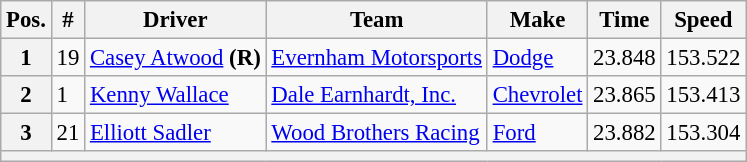<table class="wikitable" style="font-size:95%">
<tr>
<th>Pos.</th>
<th>#</th>
<th>Driver</th>
<th>Team</th>
<th>Make</th>
<th>Time</th>
<th>Speed</th>
</tr>
<tr>
<th>1</th>
<td>19</td>
<td><a href='#'>Casey Atwood</a> <strong>(R)</strong></td>
<td><a href='#'>Evernham Motorsports</a></td>
<td><a href='#'>Dodge</a></td>
<td>23.848</td>
<td>153.522</td>
</tr>
<tr>
<th>2</th>
<td>1</td>
<td><a href='#'>Kenny Wallace</a></td>
<td><a href='#'>Dale Earnhardt, Inc.</a></td>
<td><a href='#'>Chevrolet</a></td>
<td>23.865</td>
<td>153.413</td>
</tr>
<tr>
<th>3</th>
<td>21</td>
<td><a href='#'>Elliott Sadler</a></td>
<td><a href='#'>Wood Brothers Racing</a></td>
<td><a href='#'>Ford</a></td>
<td>23.882</td>
<td>153.304</td>
</tr>
<tr>
<th colspan="7"></th>
</tr>
</table>
